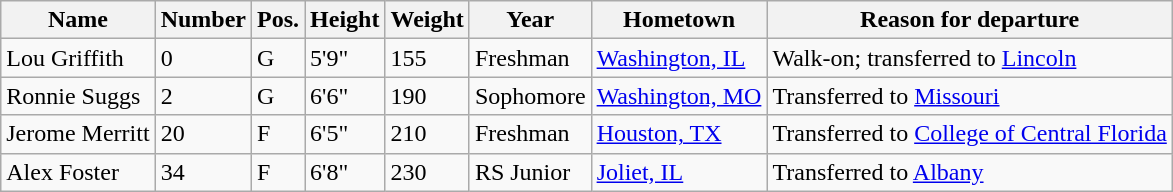<table class="wikitable sortable" border="1">
<tr>
<th>Name</th>
<th>Number</th>
<th>Pos.</th>
<th>Height</th>
<th>Weight</th>
<th>Year</th>
<th>Hometown</th>
<th class="unsortable">Reason for departure</th>
</tr>
<tr>
<td>Lou Griffith</td>
<td>0</td>
<td>G</td>
<td>5'9"</td>
<td>155</td>
<td>Freshman</td>
<td><a href='#'>Washington, IL</a></td>
<td>Walk-on; transferred to <a href='#'>Lincoln</a></td>
</tr>
<tr>
<td>Ronnie Suggs</td>
<td>2</td>
<td>G</td>
<td>6'6"</td>
<td>190</td>
<td>Sophomore</td>
<td><a href='#'>Washington, MO</a></td>
<td>Transferred to <a href='#'>Missouri</a></td>
</tr>
<tr>
<td>Jerome Merritt</td>
<td>20</td>
<td>F</td>
<td>6'5"</td>
<td>210</td>
<td>Freshman</td>
<td><a href='#'>Houston, TX</a></td>
<td>Transferred to <a href='#'>College of Central Florida</a></td>
</tr>
<tr>
<td>Alex Foster</td>
<td>34</td>
<td>F</td>
<td>6'8"</td>
<td>230</td>
<td>RS Junior</td>
<td><a href='#'>Joliet, IL</a></td>
<td>Transferred to <a href='#'>Albany</a></td>
</tr>
</table>
